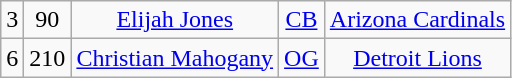<table class="wikitable" style="text-align:center">
<tr>
<td>3</td>
<td>90</td>
<td><a href='#'>Elijah Jones</a></td>
<td><a href='#'>CB</a></td>
<td><a href='#'>Arizona Cardinals</a></td>
</tr>
<tr>
<td>6</td>
<td>210</td>
<td><a href='#'>Christian Mahogany</a></td>
<td><a href='#'>OG</a></td>
<td><a href='#'>Detroit Lions</a></td>
</tr>
</table>
